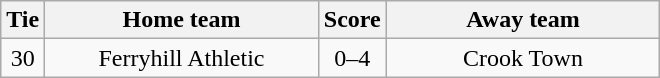<table class="wikitable" style="text-align:center;">
<tr>
<th width=20>Tie</th>
<th width=175>Home team</th>
<th width=20>Score</th>
<th width=175>Away team</th>
</tr>
<tr>
<td>30</td>
<td>Ferryhill Athletic</td>
<td>0–4</td>
<td>Crook Town</td>
</tr>
</table>
